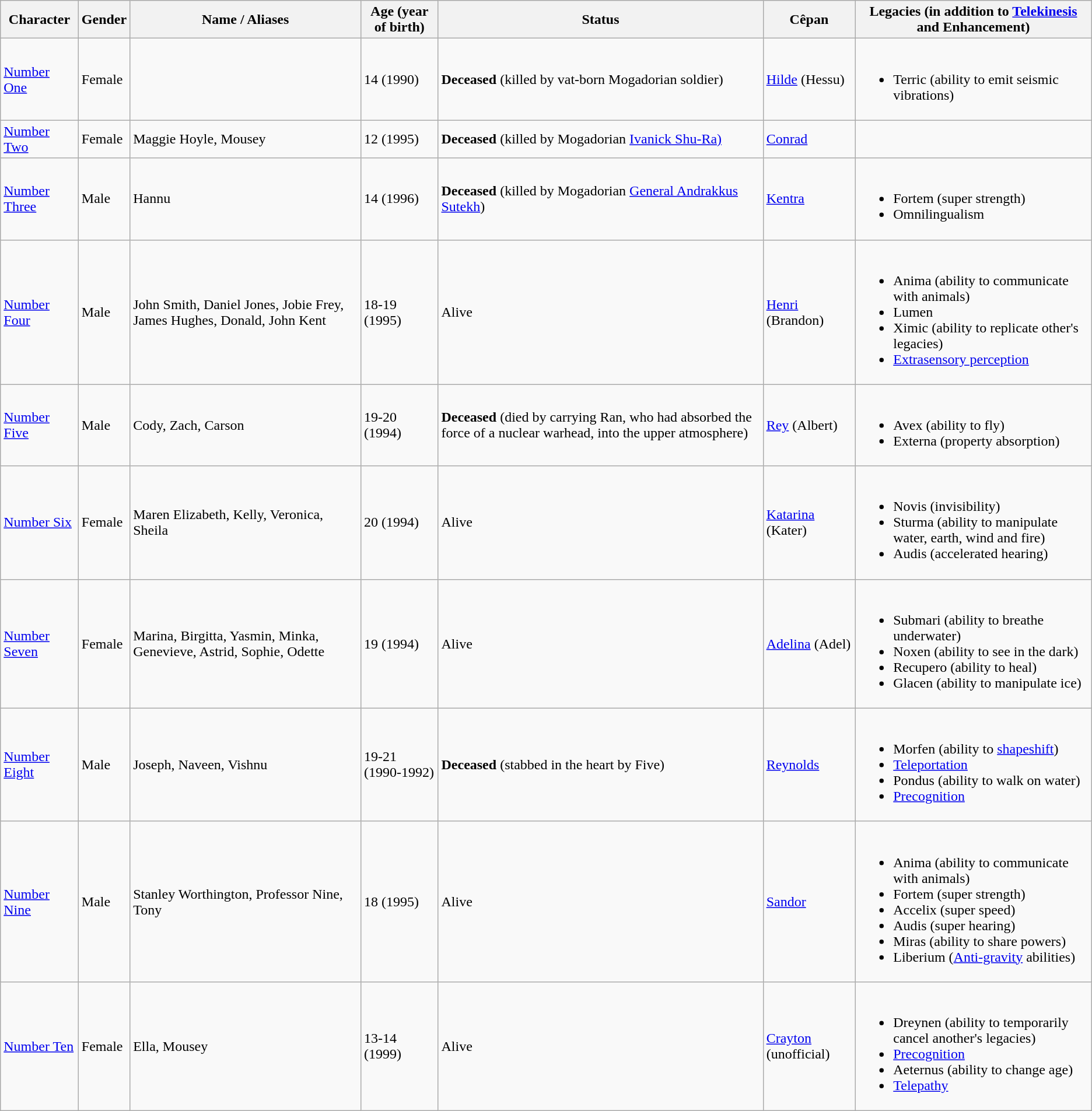<table class="wikitable">
<tr>
<th>Character</th>
<th>Gender</th>
<th>Name / Aliases</th>
<th>Age (year of birth)</th>
<th>Status</th>
<th>Cêpan</th>
<th>Legacies (in addition to <a href='#'>Telekinesis</a> and Enhancement)</th>
</tr>
<tr>
<td><a href='#'>Number One</a></td>
<td>Female</td>
<td></td>
<td>14 (1990)</td>
<td><strong>Deceased</strong> (killed by vat-born Mogadorian soldier)</td>
<td><a href='#'>Hilde</a> (Hessu)</td>
<td><br><ul><li>Terric (ability to emit seismic vibrations)</li></ul></td>
</tr>
<tr>
<td><a href='#'>Number Two</a></td>
<td>Female</td>
<td>Maggie Hoyle, Mousey</td>
<td>12 (1995)</td>
<td><strong>Deceased</strong> (killed by Mogadorian <a href='#'>Ivanick Shu-Ra)</a></td>
<td><a href='#'>Conrad</a></td>
<td></td>
</tr>
<tr>
<td><a href='#'>Number Three</a></td>
<td>Male</td>
<td>Hannu</td>
<td>14 (1996)</td>
<td><strong>Deceased</strong> (killed by Mogadorian <a href='#'>General Andrakkus Sutekh</a>)</td>
<td><a href='#'>Kentra</a></td>
<td><br><ul><li>Fortem (super strength)</li><li>Omnilingualism</li></ul></td>
</tr>
<tr>
<td><a href='#'>Number Four</a></td>
<td>Male</td>
<td>John Smith, Daniel Jones, Jobie Frey, James Hughes, Donald, John Kent</td>
<td>18-19 (1995)</td>
<td>Alive</td>
<td><a href='#'>Henri</a> (Brandon)</td>
<td><br><ul><li>Anima (ability to communicate with animals)</li><li>Lumen</li><li>Ximic (ability to replicate other's legacies)</li><li><a href='#'>Extrasensory perception</a></li></ul></td>
</tr>
<tr>
<td><a href='#'>Number Five</a></td>
<td>Male</td>
<td>Cody, Zach, Carson</td>
<td>19-20 (1994)</td>
<td><strong>Deceased</strong> (died by carrying Ran, who had absorbed the force of a nuclear warhead, into the upper atmosphere)</td>
<td><a href='#'>Rey</a> (Albert)</td>
<td><br><ul><li>Avex (ability to fly)</li><li>Externa (property absorption)</li></ul></td>
</tr>
<tr>
<td><a href='#'>Number Six</a></td>
<td>Female</td>
<td>Maren Elizabeth, Kelly, Veronica, Sheila</td>
<td>20 (1994)</td>
<td>Alive</td>
<td><a href='#'>Katarina</a> (Kater)</td>
<td><br><ul><li>Novis (invisibility)</li><li>Sturma (ability to manipulate water, earth, wind and fire)</li><li>Audis (accelerated hearing)</li></ul></td>
</tr>
<tr>
<td><a href='#'>Number Seven</a></td>
<td>Female</td>
<td>Marina, Birgitta, Yasmin, Minka, Genevieve, Astrid, Sophie, Odette</td>
<td>19 (1994)</td>
<td>Alive</td>
<td><a href='#'>Adelina</a> (Adel)</td>
<td><br><ul><li>Submari (ability to breathe underwater)</li><li>Noxen (ability to see in the dark)</li><li>Recupero (ability to heal)</li><li>Glacen (ability to manipulate ice)</li></ul></td>
</tr>
<tr>
<td><a href='#'>Number Eight</a></td>
<td>Male</td>
<td>Joseph, Naveen, Vishnu</td>
<td>19-21 (1990-1992)</td>
<td><strong>Deceased</strong> (stabbed in the heart by Five)</td>
<td><a href='#'>Reynolds</a></td>
<td><br><ul><li>Morfen (ability to <a href='#'>shapeshift</a>)</li><li><a href='#'>Teleportation</a></li><li>Pondus (ability to walk on water)</li><li><a href='#'>Precognition</a></li></ul></td>
</tr>
<tr>
<td><a href='#'>Number Nine</a></td>
<td>Male</td>
<td>Stanley Worthington, Professor Nine, Tony</td>
<td>18 (1995)</td>
<td>Alive</td>
<td><a href='#'>Sandor</a></td>
<td><br><ul><li>Anima (ability to communicate with animals)</li><li>Fortem (super strength)</li><li>Accelix (super speed)</li><li>Audis (super hearing)</li><li>Miras (ability to share powers)</li><li>Liberium (<a href='#'>Anti-gravity</a> abilities)</li></ul></td>
</tr>
<tr>
<td><a href='#'>Number Ten</a></td>
<td>Female</td>
<td>Ella, Mousey</td>
<td>13-14 (1999)</td>
<td>Alive</td>
<td><a href='#'>Crayton</a> (unofficial)</td>
<td><br><ul><li>Dreynen (ability to temporarily cancel another's legacies)</li><li><a href='#'>Precognition</a></li><li>Aeternus (ability to change age)</li><li><a href='#'>Telepathy</a></li></ul></td>
</tr>
</table>
